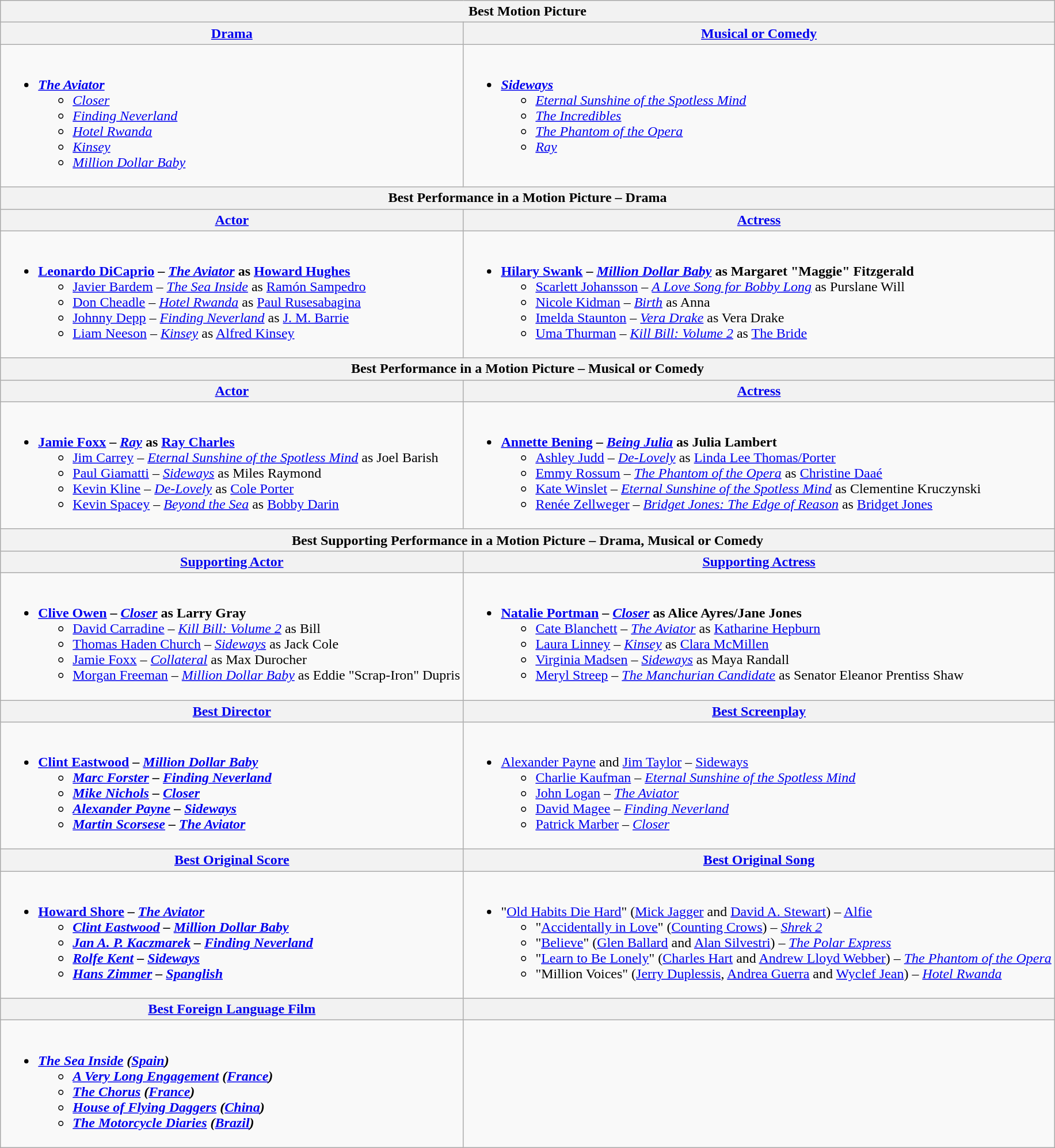<table class=wikitable style="width=100%">
<tr>
<th colspan=2>Best Motion Picture</th>
</tr>
<tr>
<th style="width=50%"><a href='#'>Drama</a></th>
<th style="width=50%"><a href='#'>Musical or Comedy</a></th>
</tr>
<tr>
<td valign="top"><br><ul><li><strong><em><a href='#'>The Aviator</a></em></strong><ul><li><em><a href='#'>Closer</a></em></li><li><em><a href='#'>Finding Neverland</a></em></li><li><em><a href='#'>Hotel Rwanda</a></em></li><li><em><a href='#'>Kinsey</a></em></li><li><em><a href='#'>Million Dollar Baby</a></em></li></ul></li></ul></td>
<td valign="top"><br><ul><li><strong><em><a href='#'>Sideways</a></em></strong><ul><li><em><a href='#'>Eternal Sunshine of the Spotless Mind</a></em></li><li><em><a href='#'>The Incredibles</a></em></li><li><em><a href='#'>The Phantom of the Opera</a></em></li><li><em><a href='#'>Ray</a></em></li></ul></li></ul></td>
</tr>
<tr>
<th colspan=2>Best Performance in a Motion Picture – Drama</th>
</tr>
<tr>
<th><a href='#'>Actor</a></th>
<th><a href='#'>Actress</a></th>
</tr>
<tr>
<td valign="top"><br><ul><li><strong><a href='#'>Leonardo DiCaprio</a> – <em><a href='#'>The Aviator</a></em> as <a href='#'>Howard Hughes</a></strong><ul><li><a href='#'>Javier Bardem</a> – <em><a href='#'>The Sea Inside</a></em> as <a href='#'>Ramón Sampedro</a></li><li><a href='#'>Don Cheadle</a> – <em><a href='#'>Hotel Rwanda</a></em> as <a href='#'>Paul Rusesabagina</a></li><li><a href='#'>Johnny Depp</a> – <em><a href='#'>Finding Neverland</a></em> as <a href='#'>J. M. Barrie</a></li><li><a href='#'>Liam Neeson</a> – <em><a href='#'>Kinsey</a></em> as <a href='#'>Alfred Kinsey</a></li></ul></li></ul></td>
<td valign="top"><br><ul><li><strong><a href='#'>Hilary Swank</a> – <em><a href='#'>Million Dollar Baby</a></em> as Margaret "Maggie" Fitzgerald</strong><ul><li><a href='#'>Scarlett Johansson</a> – <em><a href='#'>A Love Song for Bobby Long</a></em> as Purslane Will</li><li><a href='#'>Nicole Kidman</a> – <em><a href='#'>Birth</a></em> as Anna</li><li><a href='#'>Imelda Staunton</a> – <em><a href='#'>Vera Drake</a></em> as Vera Drake</li><li><a href='#'>Uma Thurman</a> – <em><a href='#'>Kill Bill: Volume 2</a></em> as <a href='#'>The Bride</a></li></ul></li></ul></td>
</tr>
<tr>
<th colspan=2>Best Performance in a Motion Picture – Musical or Comedy</th>
</tr>
<tr>
<th><a href='#'>Actor</a></th>
<th><a href='#'>Actress</a></th>
</tr>
<tr>
<td valign="top"><br><ul><li><strong><a href='#'>Jamie Foxx</a> – <em><a href='#'>Ray</a></em> as <a href='#'>Ray Charles</a></strong><ul><li><a href='#'>Jim Carrey</a> – <em><a href='#'>Eternal Sunshine of the Spotless Mind</a></em> as Joel Barish</li><li><a href='#'>Paul Giamatti</a> – <em><a href='#'>Sideways</a></em> as Miles Raymond</li><li><a href='#'>Kevin Kline</a> – <em><a href='#'>De-Lovely</a></em> as <a href='#'>Cole Porter</a></li><li><a href='#'>Kevin Spacey</a> – <em><a href='#'>Beyond the Sea</a></em> as <a href='#'>Bobby Darin</a></li></ul></li></ul></td>
<td valign="top"><br><ul><li><strong><a href='#'>Annette Bening</a> – <em><a href='#'>Being Julia</a></em> as Julia Lambert</strong><ul><li><a href='#'>Ashley Judd</a> – <em><a href='#'>De-Lovely</a></em> as <a href='#'>Linda Lee Thomas/Porter</a></li><li><a href='#'>Emmy Rossum</a> – <em><a href='#'>The Phantom of the Opera</a></em> as <a href='#'>Christine Daaé</a></li><li><a href='#'>Kate Winslet</a> – <em><a href='#'>Eternal Sunshine of the Spotless Mind</a></em> as Clementine Kruczynski</li><li><a href='#'>Renée Zellweger</a> – <em><a href='#'>Bridget Jones: The Edge of Reason</a></em> as <a href='#'>Bridget Jones</a></li></ul></li></ul></td>
</tr>
<tr>
<th colspan=2>Best Supporting Performance in a Motion Picture – Drama, Musical or Comedy</th>
</tr>
<tr>
<th><a href='#'>Supporting Actor</a></th>
<th><a href='#'>Supporting Actress</a></th>
</tr>
<tr>
<td valign="top"><br><ul><li><strong><a href='#'>Clive Owen</a> – <em><a href='#'>Closer</a></em> as Larry Gray</strong><ul><li><a href='#'>David Carradine</a> – <em><a href='#'>Kill Bill: Volume 2</a></em> as Bill</li><li><a href='#'>Thomas Haden Church</a> – <em><a href='#'>Sideways</a></em> as Jack Cole</li><li><a href='#'>Jamie Foxx</a> – <em><a href='#'>Collateral</a></em> as Max Durocher</li><li><a href='#'>Morgan Freeman</a> – <em><a href='#'>Million Dollar Baby</a></em> as Eddie "Scrap-Iron" Dupris</li></ul></li></ul></td>
<td valign="top"><br><ul><li><strong><a href='#'>Natalie Portman</a> – <em><a href='#'>Closer</a></em> as Alice Ayres/Jane Jones</strong><ul><li><a href='#'>Cate Blanchett</a> – <em><a href='#'>The Aviator</a></em> as <a href='#'>Katharine Hepburn</a></li><li><a href='#'>Laura Linney</a> – <em><a href='#'>Kinsey</a></em> as <a href='#'>Clara McMillen</a></li><li><a href='#'>Virginia Madsen</a> – <em><a href='#'>Sideways</a></em> as Maya Randall</li><li><a href='#'>Meryl Streep</a> – <em><a href='#'>The Manchurian Candidate</a></em> as Senator Eleanor Prentiss Shaw</li></ul></li></ul></td>
</tr>
<tr>
<th><a href='#'>Best Director</a></th>
<th><a href='#'>Best Screenplay</a></th>
</tr>
<tr>
<td valign="top"><br><ul><li><strong><a href='#'>Clint Eastwood</a> – <em><a href='#'>Million Dollar Baby</a><strong><em><ul><li><a href='#'>Marc Forster</a> – </em><a href='#'>Finding Neverland</a><em></li><li><a href='#'>Mike Nichols</a> – </em><a href='#'>Closer</a><em></li><li><a href='#'>Alexander Payne</a> – </em><a href='#'>Sideways</a><em></li><li><a href='#'>Martin Scorsese</a> – </em><a href='#'>The Aviator</a><em></li></ul></li></ul></td>
<td valign="top"><br><ul><li></strong><a href='#'>Alexander Payne</a> and <a href='#'>Jim Taylor</a> – </em><a href='#'>Sideways</a></em></strong><ul><li><a href='#'>Charlie Kaufman</a> – <em><a href='#'>Eternal Sunshine of the Spotless Mind</a></em></li><li><a href='#'>John Logan</a> – <em><a href='#'>The Aviator</a></em></li><li><a href='#'>David Magee</a> – <em><a href='#'>Finding Neverland</a></em></li><li><a href='#'>Patrick Marber</a> – <em><a href='#'>Closer</a></em></li></ul></li></ul></td>
</tr>
<tr>
<th><a href='#'>Best Original Score</a></th>
<th><a href='#'>Best Original Song</a></th>
</tr>
<tr>
<td valign="top"><br><ul><li><strong><a href='#'>Howard Shore</a> – <em><a href='#'>The Aviator</a><strong><em><ul><li><a href='#'>Clint Eastwood</a> – </em><a href='#'>Million Dollar Baby</a><em></li><li><a href='#'>Jan A. P. Kaczmarek</a> – </em><a href='#'>Finding Neverland</a><em></li><li><a href='#'>Rolfe Kent</a> – </em><a href='#'>Sideways</a><em></li><li><a href='#'>Hans Zimmer</a> – </em><a href='#'>Spanglish</a><em></li></ul></li></ul></td>
<td valign="top"><br><ul><li></strong>"<a href='#'>Old Habits Die Hard</a>" (<a href='#'>Mick Jagger</a> and <a href='#'>David A. Stewart</a>) – </em><a href='#'>Alfie</a></em></strong><ul><li>"<a href='#'>Accidentally in Love</a>" (<a href='#'>Counting Crows</a>) – <em><a href='#'>Shrek 2</a></em></li><li>"<a href='#'>Believe</a>" (<a href='#'>Glen Ballard</a> and <a href='#'>Alan Silvestri</a>) – <em><a href='#'>The Polar Express</a></em></li><li>"<a href='#'>Learn to Be Lonely</a>" (<a href='#'>Charles Hart</a> and <a href='#'>Andrew Lloyd Webber</a>) – <em><a href='#'>The Phantom of the Opera</a></em></li><li>"Million Voices" (<a href='#'>Jerry Duplessis</a>, <a href='#'>Andrea Guerra</a> and <a href='#'>Wyclef Jean</a>) – <em><a href='#'>Hotel Rwanda</a></em></li></ul></li></ul></td>
</tr>
<tr>
<th><a href='#'>Best Foreign Language Film</a></th>
<th></th>
</tr>
<tr>
<td valign="top"><br><ul><li><strong><em><a href='#'>The Sea Inside</a><em> (<a href='#'>Spain</a>)<strong><ul><li></em><a href='#'>A Very Long Engagement</a><em> (<a href='#'>France</a>)</li><li></em><a href='#'>The Chorus</a><em> (<a href='#'>France</a>)</li><li></em><a href='#'>House of Flying Daggers</a><em> (<a href='#'>China</a>)</li><li></em><a href='#'>The Motorcycle Diaries</a><em> (<a href='#'>Brazil</a>)</li></ul></li></ul></td>
<td valign="top"></td>
</tr>
</table>
